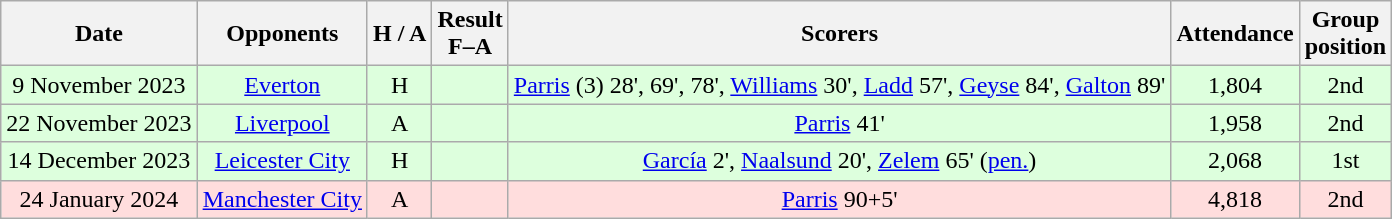<table class="wikitable" style="text-align:center">
<tr>
<th>Date</th>
<th>Opponents</th>
<th>H / A</th>
<th>Result<br>F–A</th>
<th>Scorers</th>
<th>Attendance</th>
<th>Group<br>position</th>
</tr>
<tr bgcolor=#ddffdd>
<td>9 November 2023</td>
<td><a href='#'>Everton</a></td>
<td>H</td>
<td></td>
<td><a href='#'>Parris</a> (3) 28', 69', 78', <a href='#'>Williams</a> 30', <a href='#'>Ladd</a> 57', <a href='#'>Geyse</a> 84', <a href='#'>Galton</a> 89'</td>
<td>1,804</td>
<td>2nd</td>
</tr>
<tr bgcolor=#ddffdd>
<td>22 November 2023</td>
<td><a href='#'>Liverpool</a></td>
<td>A</td>
<td></td>
<td><a href='#'>Parris</a> 41'</td>
<td>1,958</td>
<td>2nd</td>
</tr>
<tr bgcolor=#ddffdd>
<td>14 December 2023</td>
<td><a href='#'>Leicester City</a></td>
<td>H</td>
<td></td>
<td><a href='#'>García</a> 2', <a href='#'>Naalsund</a> 20', <a href='#'>Zelem</a> 65' (<a href='#'>pen.</a>)</td>
<td>2,068</td>
<td>1st</td>
</tr>
<tr bgcolor=#ffdddd>
<td>24 January 2024</td>
<td><a href='#'>Manchester City</a></td>
<td>A</td>
<td></td>
<td><a href='#'>Parris</a> 90+5'</td>
<td>4,818</td>
<td>2nd</td>
</tr>
</table>
